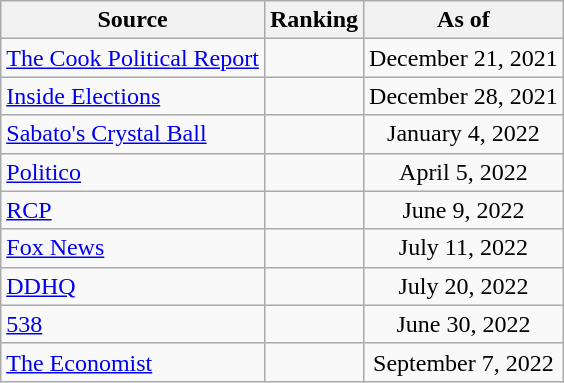<table class="wikitable" style="text-align:center">
<tr>
<th>Source</th>
<th>Ranking</th>
<th>As of</th>
</tr>
<tr>
<td align=left><a href='#'>The Cook Political Report</a></td>
<td></td>
<td>December 21, 2021</td>
</tr>
<tr>
<td align=left><a href='#'>Inside Elections</a></td>
<td></td>
<td>December 28, 2021</td>
</tr>
<tr>
<td align=left><a href='#'>Sabato's Crystal Ball</a></td>
<td></td>
<td>January 4, 2022</td>
</tr>
<tr>
<td align=left><a href='#'>Politico</a></td>
<td></td>
<td>April 5, 2022</td>
</tr>
<tr>
<td align="left"><a href='#'>RCP</a></td>
<td></td>
<td>June 9, 2022</td>
</tr>
<tr>
<td align=left><a href='#'>Fox News</a></td>
<td></td>
<td>July 11, 2022</td>
</tr>
<tr>
<td align="left"><a href='#'>DDHQ</a></td>
<td></td>
<td>July 20, 2022</td>
</tr>
<tr>
<td align="left"><a href='#'>538</a></td>
<td></td>
<td>June 30, 2022</td>
</tr>
<tr>
<td align="left"><a href='#'>The Economist</a></td>
<td></td>
<td>September 7, 2022</td>
</tr>
</table>
